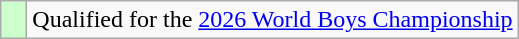<table class="wikitable" style="text-align: left;">
<tr>
<td width=10px bgcolor=#ccffcc></td>
<td>Qualified for the <a href='#'>2026 World Boys Championship</a></td>
</tr>
</table>
